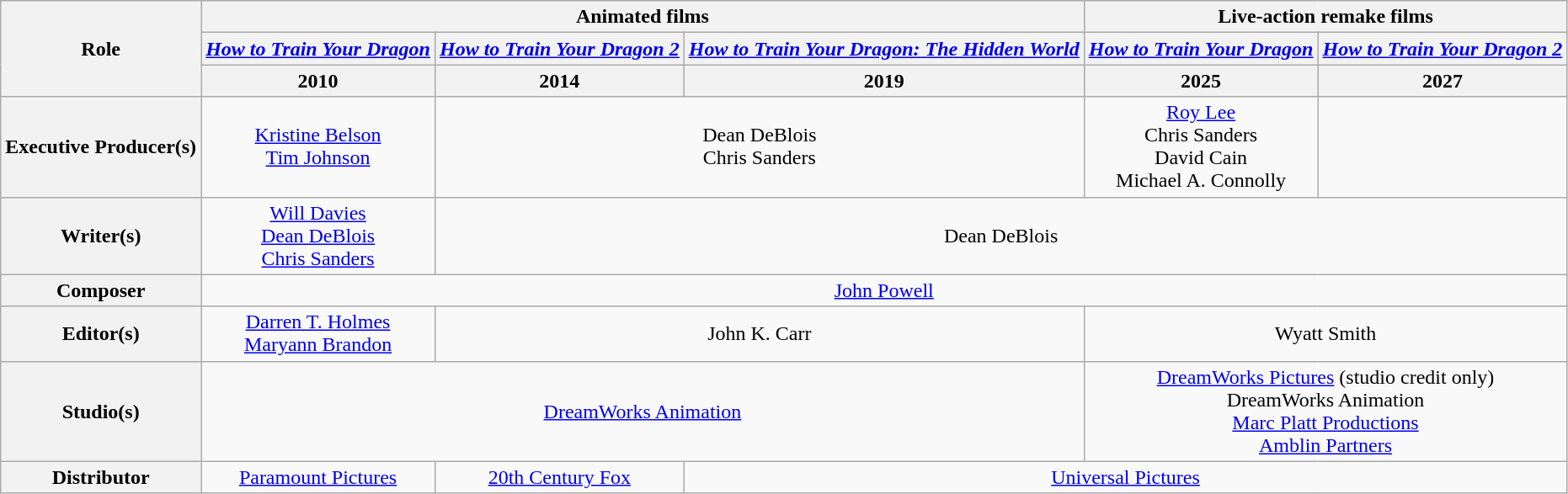<table class="wikitable" style="text-align:center;">
<tr>
<th rowspan="3">Role</th>
<th colspan="3">Animated films</th>
<th colspan="2">Live-action remake films</th>
</tr>
<tr>
<th><em><a href='#'>How to Train Your Dragon</a></em></th>
<th><em><a href='#'>How to Train Your Dragon 2</a></em></th>
<th><em><a href='#'>How to Train Your Dragon: The Hidden World</a></em></th>
<th><em><a href='#'>How to Train Your Dragon</a></em></th>
<th><em><a href='#'>How to Train Your Dragon 2</a></em></th>
</tr>
<tr>
<th>2010</th>
<th>2014</th>
<th>2019</th>
<th>2025</th>
<th>2027</th>
</tr>
<tr>
<th>Executive Producer(s)</th>
<td><a href='#'>Kristine Belson</a><br><a href='#'>Tim Johnson</a></td>
<td colspan="2">Dean DeBlois<br>Chris Sanders</td>
<td><a href='#'>Roy Lee</a><br>Chris Sanders<br>David Cain<br>Michael A. Connolly</td>
<td></td>
</tr>
<tr>
<th>Writer(s)</th>
<td><a href='#'>Will Davies</a><br><a href='#'>Dean DeBlois</a><br><a href='#'>Chris Sanders</a></td>
<td colspan="4">Dean DeBlois</td>
</tr>
<tr>
<th>Composer</th>
<td colspan="5"><a href='#'>John Powell</a></td>
</tr>
<tr>
<th>Editor(s)</th>
<td><a href='#'>Darren T. Holmes</a><br><a href='#'>Maryann Brandon</a></td>
<td colspan="2">John K. Carr</td>
<td colspan="2">Wyatt Smith</td>
</tr>
<tr>
<th>Studio(s)</th>
<td colspan="3"><a href='#'>DreamWorks Animation</a></td>
<td colspan="2"><a href='#'>DreamWorks Pictures</a> (studio credit only)<br>DreamWorks Animation<br><a href='#'>Marc Platt Productions</a><br><a href='#'>Amblin Partners</a></td>
</tr>
<tr>
<th>Distributor</th>
<td><a href='#'>Paramount Pictures</a></td>
<td><a href='#'>20th Century Fox</a></td>
<td colspan="3"><a href='#'>Universal Pictures</a></td>
</tr>
</table>
